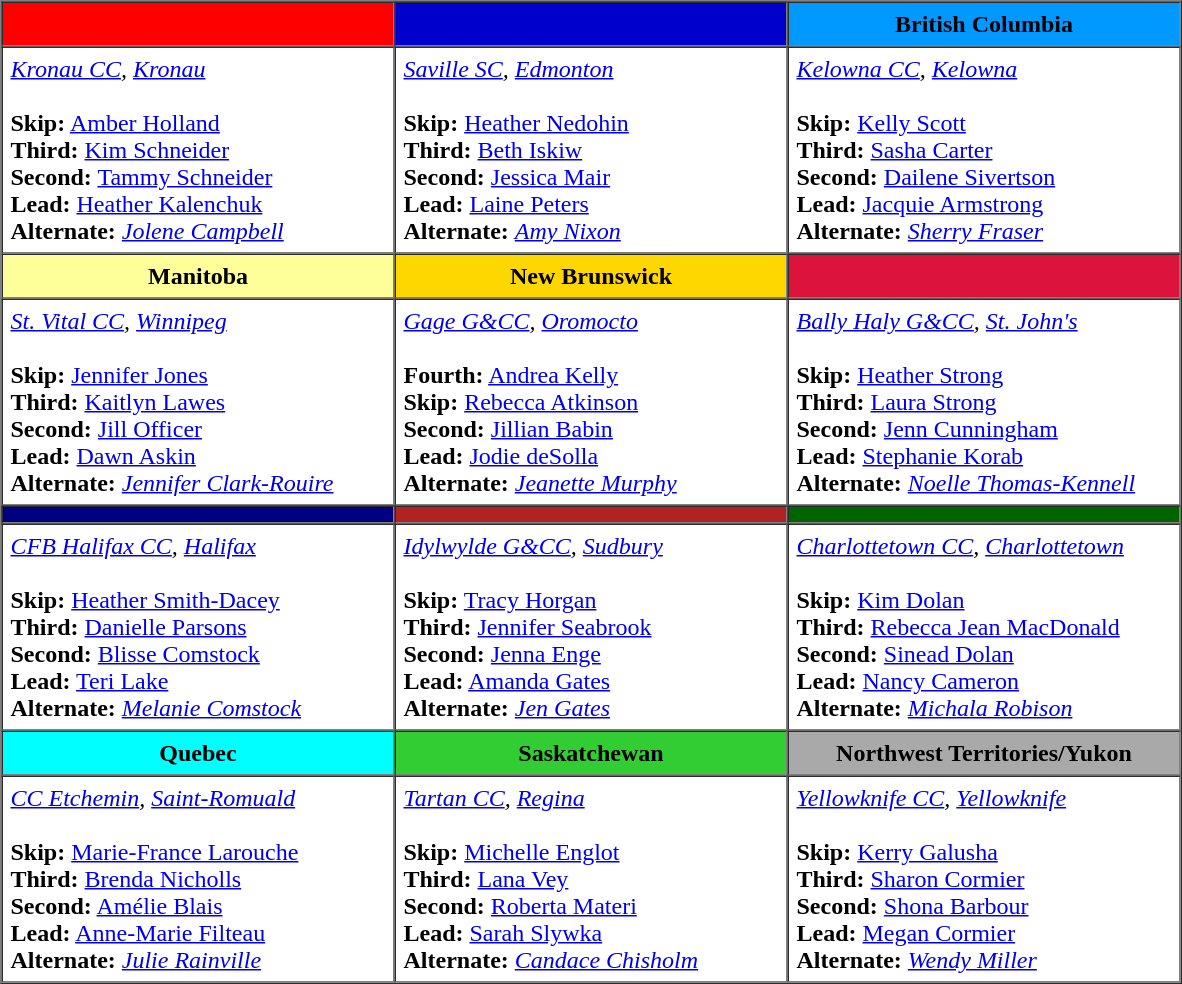<table border=1 cellpadding=5 cellspacing=0>
<tr>
<th bgcolor="#FF0000" width="250"> </th>
<th bgcolor="#0000CD" width="250"> </th>
<th bgcolor="#0099FF" width="250"> British Columbia</th>
</tr>
<tr align=center>
<td align=left><em><a href='#'>Kronau CC</a>, <a href='#'>Kronau</a></em><br><br><strong>Skip:</strong> <a href='#'>Amber Holland</a><br>
<strong>Third:</strong> <a href='#'>Kim Schneider</a><br>
<strong>Second:</strong> <a href='#'>Tammy Schneider</a><br>
<strong>Lead:</strong> <a href='#'>Heather Kalenchuk</a><br>
<strong>Alternate:</strong> <em><a href='#'>Jolene Campbell</a></em></td>
<td align=left><em><a href='#'>Saville SC</a>, <a href='#'>Edmonton</a></em><br><br><strong>Skip:</strong> <a href='#'>Heather Nedohin</a><br>
<strong>Third:</strong> <a href='#'>Beth Iskiw</a><br>
<strong>Second:</strong> <a href='#'>Jessica Mair</a><br>
<strong>Lead:</strong> <a href='#'>Laine Peters</a><br>
<strong>Alternate:</strong> <em><a href='#'>Amy Nixon</a></em></td>
<td align=left><em><a href='#'>Kelowna CC</a>, <a href='#'>Kelowna</a> </em><br><br><strong>Skip:</strong> <a href='#'>Kelly Scott</a><br>
<strong>Third:</strong> <a href='#'>Sasha Carter</a><br>
<strong>Second:</strong> <a href='#'>Dailene Sivertson</a><br>
<strong>Lead:</strong> <a href='#'>Jacquie Armstrong</a><br>
<strong>Alternate:</strong> <em><a href='#'>Sherry Fraser</a></em></td>
</tr>
<tr border=1 cellpadding=5 cellspacing=0>
<th bgcolor="#FFFF99" width="250"> Manitoba</th>
<th bgcolor="#FFD700" width="250"> New Brunswick</th>
<th bgcolor="#DC143C" width="250"> </th>
</tr>
<tr align=center>
<td align=left><em><a href='#'>St. Vital CC</a>, <a href='#'>Winnipeg</a></em><br><br><strong>Skip:</strong> <a href='#'>Jennifer Jones</a><br>
<strong>Third:</strong> <a href='#'>Kaitlyn Lawes</a><br>
<strong>Second:</strong> <a href='#'>Jill Officer</a><br>
<strong>Lead:</strong> <a href='#'>Dawn Askin</a><br>
<strong>Alternate:</strong> <em><a href='#'>Jennifer Clark-Rouire</a></em></td>
<td align=left><em><a href='#'>Gage G&CC</a>, <a href='#'>Oromocto</a></em><br><br><strong>Fourth:</strong> <a href='#'>Andrea Kelly</a><br>
<strong>Skip:</strong> <a href='#'>Rebecca Atkinson</a><br>
<strong>Second:</strong> <a href='#'>Jillian Babin</a><br>
<strong>Lead:</strong> <a href='#'>Jodie deSolla</a><br>
<strong>Alternate:</strong> <em><a href='#'>Jeanette Murphy</a></em></td>
<td align=left><em><a href='#'>Bally Haly G&CC</a>, <a href='#'>St. John's</a></em><br><br><strong>Skip:</strong>  <a href='#'>Heather Strong</a><br>
<strong>Third:</strong> <a href='#'>Laura Strong</a><br>
<strong>Second:</strong> <a href='#'>Jenn Cunningham</a><br>
<strong>Lead:</strong> <a href='#'>Stephanie Korab</a><br>
<strong>Alternate:</strong>  <em><a href='#'>Noelle Thomas-Kennell</a></em></td>
</tr>
<tr border=1 cellpadding=5 cellspacing=0>
<th bgcolor="#000080" width="250"> </th>
<th bgcolor="#B22222" width="250"> </th>
<th bgcolor="#006400" width="250"> </th>
</tr>
<tr align=center>
<td align=left><em><a href='#'>CFB Halifax CC</a>, <a href='#'>Halifax</a></em><br><br><strong>Skip:</strong> <a href='#'>Heather Smith-Dacey</a><br>
<strong>Third:</strong> <a href='#'>Danielle Parsons</a><br>
<strong>Second:</strong> <a href='#'>Blisse Comstock</a><br>
<strong>Lead:</strong> <a href='#'>Teri Lake</a><br>
<strong>Alternate:</strong> <em><a href='#'>Melanie Comstock</a></em></td>
<td align=left><em><a href='#'>Idylwylde G&CC</a>, <a href='#'>Sudbury</a></em><br><br><strong>Skip:</strong> <a href='#'>Tracy Horgan</a><br>
<strong>Third:</strong> <a href='#'>Jennifer Seabrook</a><br>
<strong>Second:</strong> <a href='#'>Jenna Enge</a><br>
<strong>Lead:</strong> <a href='#'>Amanda Gates</a><br>
<strong>Alternate:</strong> <em><a href='#'>Jen Gates</a></em></td>
<td align=left><em><a href='#'>Charlottetown CC</a>, <a href='#'>Charlottetown</a></em><br><br><strong>Skip:</strong>  <a href='#'>Kim Dolan</a><br>
<strong>Third:</strong>  <a href='#'>Rebecca Jean MacDonald</a><br>
<strong>Second:</strong>  <a href='#'>Sinead Dolan</a><br>
<strong>Lead:</strong>  <a href='#'>Nancy Cameron</a><br>
<strong>Alternate:</strong> <em><a href='#'>Michala Robison</a></em></td>
</tr>
<tr border=1 cellpadding=5 cellspacing=0>
<th bgcolor="#00FFFF" width="250"> Quebec</th>
<th bgcolor="#32CD32" width="250"> Saskatchewan</th>
<th bgcolor="#A9A9A9" width="250"> Northwest Territories/Yukon</th>
</tr>
<tr align=center>
<td align=left><em><a href='#'>CC Etchemin</a>, <a href='#'>Saint-Romuald</a></em><br><br><strong>Skip:</strong> <a href='#'>Marie-France Larouche</a><br>
<strong>Third:</strong> <a href='#'>Brenda Nicholls</a><br>
<strong>Second:</strong> <a href='#'>Amélie Blais</a><br>
<strong>Lead:</strong> <a href='#'>Anne-Marie Filteau</a><br>
<strong>Alternate:</strong> <em><a href='#'>Julie Rainville</a></em></td>
<td align=left><em><a href='#'>Tartan CC</a>, <a href='#'>Regina</a></em><br><br><strong>Skip:</strong> <a href='#'>Michelle Englot</a><br>
<strong>Third:</strong> <a href='#'>Lana Vey</a><br>
<strong>Second:</strong> <a href='#'>Roberta Materi</a><br>
<strong>Lead:</strong> <a href='#'>Sarah Slywka</a><br>
<strong>Alternate:</strong> <em><a href='#'>Candace Chisholm</a></em></td>
<td align=left><em><a href='#'>Yellowknife CC</a>, <a href='#'>Yellowknife</a></em><br><br><strong>Skip:</strong> <a href='#'>Kerry Galusha</a> <br>
<strong>Third:</strong> <a href='#'>Sharon Cormier</a><br>
<strong>Second:</strong> <a href='#'>Shona Barbour</a><br>
<strong>Lead:</strong>  <a href='#'>Megan Cormier</a><br>
<strong>Alternate:</strong> <em><a href='#'>Wendy Miller</a></em></td>
</tr>
</table>
